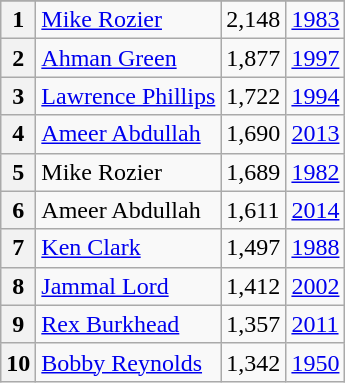<table class=wikitable>
<tr>
</tr>
<tr>
<th>1</th>
<td><a href='#'>Mike Rozier</a></td>
<td>2,148</td>
<td><a href='#'>1983</a></td>
</tr>
<tr>
<th>2</th>
<td><a href='#'>Ahman Green</a></td>
<td>1,877</td>
<td><a href='#'>1997</a></td>
</tr>
<tr>
<th>3</th>
<td><a href='#'>Lawrence Phillips</a></td>
<td>1,722</td>
<td><a href='#'>1994</a></td>
</tr>
<tr>
<th>4</th>
<td><a href='#'>Ameer Abdullah</a></td>
<td>1,690</td>
<td><a href='#'>2013</a></td>
</tr>
<tr>
<th>5</th>
<td>Mike Rozier</td>
<td>1,689</td>
<td><a href='#'>1982</a></td>
</tr>
<tr>
<th>6</th>
<td>Ameer Abdullah</td>
<td>1,611</td>
<td><a href='#'>2014</a></td>
</tr>
<tr>
<th>7</th>
<td><a href='#'>Ken Clark</a></td>
<td>1,497</td>
<td><a href='#'>1988</a></td>
</tr>
<tr>
<th>8</th>
<td><a href='#'>Jammal Lord</a></td>
<td>1,412</td>
<td><a href='#'>2002</a></td>
</tr>
<tr>
<th>9</th>
<td><a href='#'>Rex Burkhead</a></td>
<td>1,357</td>
<td><a href='#'>2011</a></td>
</tr>
<tr>
<th>10</th>
<td><a href='#'>Bobby Reynolds</a></td>
<td>1,342</td>
<td><a href='#'>1950</a></td>
</tr>
</table>
